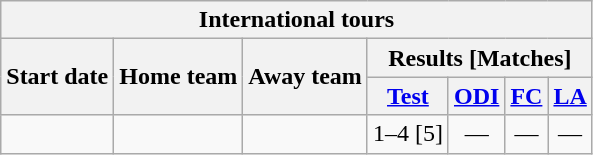<table class="wikitable">
<tr>
<th colspan="7">International tours</th>
</tr>
<tr>
<th rowspan="2">Start date</th>
<th rowspan="2">Home team</th>
<th rowspan="2">Away team</th>
<th colspan="4">Results [Matches]</th>
</tr>
<tr>
<th><a href='#'>Test</a></th>
<th><a href='#'>ODI</a></th>
<th><a href='#'>FC</a></th>
<th><a href='#'>LA</a></th>
</tr>
<tr>
<td><a href='#'></a></td>
<td></td>
<td></td>
<td>1–4 [5]</td>
<td ; style="text-align:center">—</td>
<td ; style="text-align:center">—</td>
<td ; style="text-align:center">—</td>
</tr>
</table>
